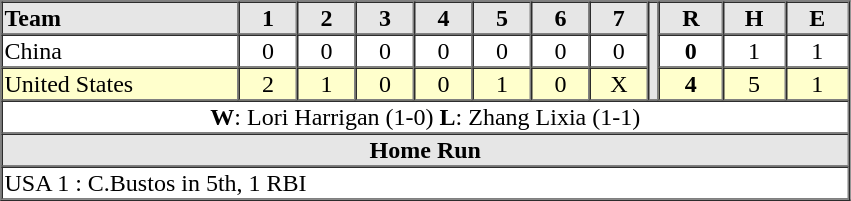<table border=1 cellspacing=0 width=567 style="margin-left:3em;">
<tr style="text-align:center; background-color:#e6e6e6;">
<th align=left width=28%>Team</th>
<th width=33>1</th>
<th width=33>2</th>
<th width=33>3</th>
<th width=33>4</th>
<th width=33>5</th>
<th width=33>6</th>
<th width=33>7</th>
<th rowspan="3" width=3></th>
<th width=36>R</th>
<th width=36>H</th>
<th width=36>E</th>
</tr>
<tr style="text-align:center;">
<td align=left> China</td>
<td>0</td>
<td>0</td>
<td>0</td>
<td>0</td>
<td>0</td>
<td>0</td>
<td>0</td>
<td><strong>0</strong></td>
<td>1</td>
<td>1</td>
</tr>
<tr style="text-align:center;" bgcolor="#ffffcc">
<td align=left> United States</td>
<td>2</td>
<td>1</td>
<td>0</td>
<td>0</td>
<td>1</td>
<td>0</td>
<td>X</td>
<td><strong>4</strong></td>
<td>5</td>
<td>1</td>
</tr>
<tr style="text-align:center;">
<td colspan=13><strong>W</strong>: Lori Harrigan (1-0) <strong>L</strong>: Zhang Lixia (1-1)</td>
</tr>
<tr style="text-align:center; background-color:#e6e6e6;">
<th colspan=13>Home Run</th>
</tr>
<tr style="text-align:left;">
<td colspan=13>USA 1 : C.Bustos in 5th, 1 RBI</td>
</tr>
</table>
